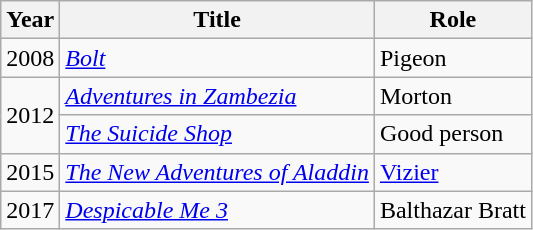<table class="wikitable plainrowheaders sortable">
<tr>
<th scope="col">Year</th>
<th scope="col">Title</th>
<th scope="col">Role</th>
</tr>
<tr>
<td>2008</td>
<td><em><a href='#'>Bolt</a></em></td>
<td>Pigeon</td>
</tr>
<tr>
<td rowspan=2>2012</td>
<td><em><a href='#'>Adventures in Zambezia</a></em></td>
<td>Morton</td>
</tr>
<tr>
<td><em><a href='#'>The Suicide Shop</a></em></td>
<td>Good person</td>
</tr>
<tr>
<td>2015</td>
<td><em><a href='#'>The New Adventures of Aladdin</a></em></td>
<td><a href='#'>Vizier</a></td>
</tr>
<tr>
<td>2017</td>
<td><em><a href='#'>Despicable Me 3</a></em></td>
<td>Balthazar Bratt</td>
</tr>
</table>
